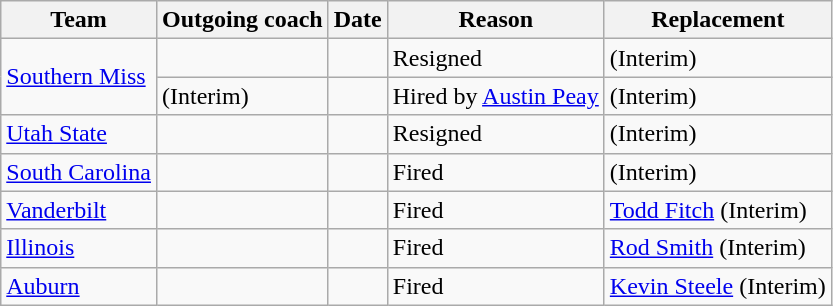<table class="wikitable sortable">
<tr>
<th>Team</th>
<th>Outgoing coach</th>
<th>Date</th>
<th>Reason</th>
<th>Replacement</th>
</tr>
<tr>
<td rowspan=2><a href='#'>Southern Miss</a></td>
<td></td>
<td></td>
<td>Resigned</td>
<td> (Interim)</td>
</tr>
<tr>
<td> (Interim)</td>
<td></td>
<td>Hired by <a href='#'>Austin Peay</a></td>
<td> (Interim)</td>
</tr>
<tr>
<td><a href='#'>Utah State</a></td>
<td></td>
<td></td>
<td>Resigned</td>
<td> (Interim)</td>
</tr>
<tr>
<td><a href='#'>South Carolina</a></td>
<td></td>
<td></td>
<td>Fired</td>
<td> (Interim)</td>
</tr>
<tr>
<td><a href='#'>Vanderbilt</a></td>
<td></td>
<td></td>
<td>Fired</td>
<td><a href='#'>Todd Fitch</a> (Interim)</td>
</tr>
<tr>
<td><a href='#'>Illinois</a></td>
<td></td>
<td></td>
<td>Fired</td>
<td><a href='#'>Rod Smith</a> (Interim)</td>
</tr>
<tr>
<td><a href='#'>Auburn</a></td>
<td></td>
<td></td>
<td>Fired</td>
<td><a href='#'>Kevin Steele</a> (Interim)</td>
</tr>
</table>
